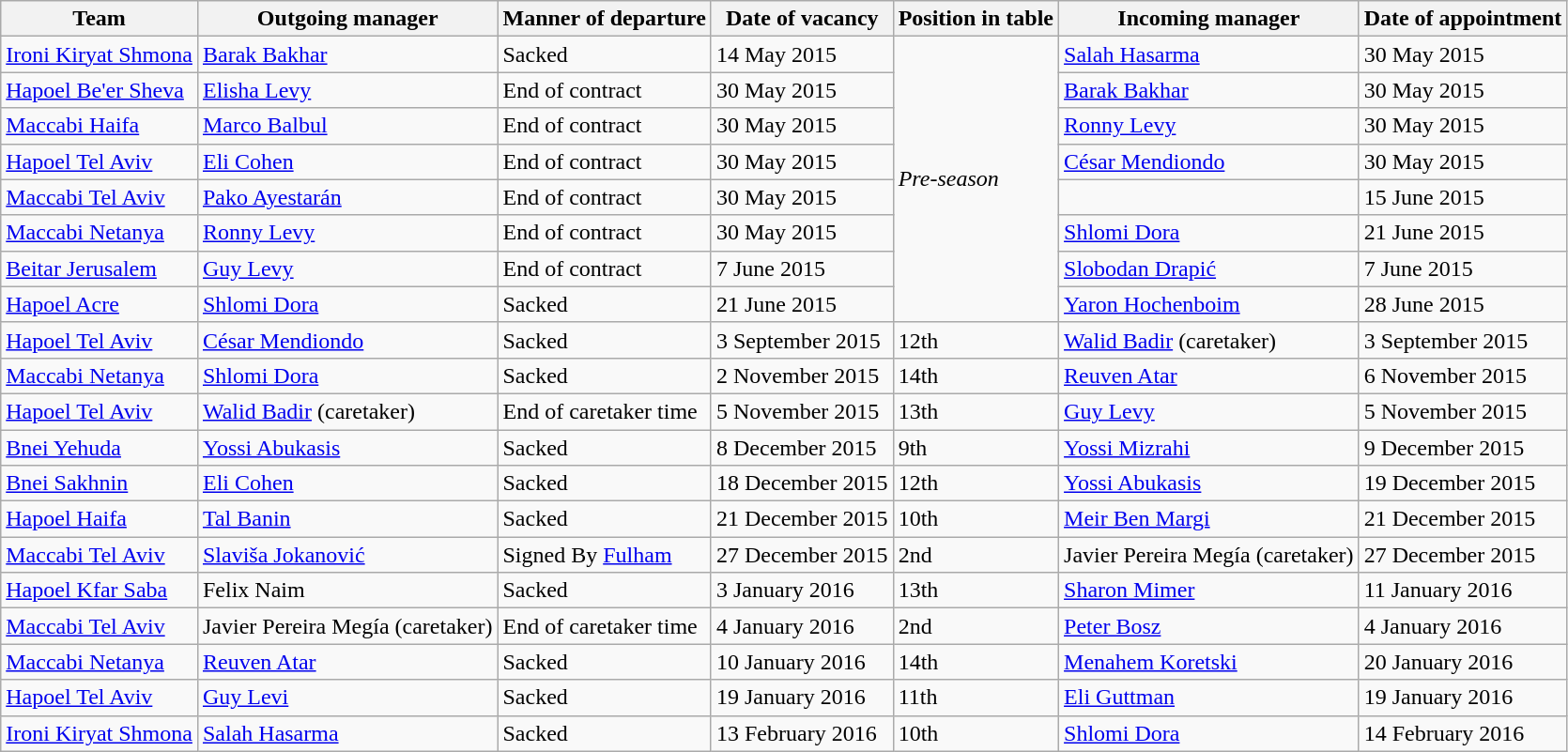<table class="wikitable sortable">
<tr>
<th>Team</th>
<th>Outgoing manager</th>
<th>Manner of departure</th>
<th>Date of vacancy</th>
<th>Position in table</th>
<th>Incoming manager</th>
<th>Date of appointment</th>
</tr>
<tr>
<td><a href='#'>Ironi Kiryat Shmona</a></td>
<td> <a href='#'>Barak Bakhar</a></td>
<td>Sacked</td>
<td>14 May 2015</td>
<td rowspan=8><em>Pre-season</em></td>
<td> <a href='#'>Salah Hasarma</a></td>
<td>30 May 2015</td>
</tr>
<tr>
<td><a href='#'>Hapoel Be'er Sheva</a></td>
<td> <a href='#'>Elisha Levy</a></td>
<td>End of contract</td>
<td>30 May 2015</td>
<td> <a href='#'>Barak Bakhar</a></td>
<td>30 May 2015</td>
</tr>
<tr>
<td><a href='#'>Maccabi Haifa</a></td>
<td> <a href='#'>Marco Balbul</a></td>
<td>End of contract</td>
<td>30 May 2015</td>
<td> <a href='#'>Ronny Levy</a></td>
<td>30 May 2015</td>
</tr>
<tr>
<td><a href='#'>Hapoel Tel Aviv</a></td>
<td> <a href='#'>Eli Cohen</a></td>
<td>End of contract</td>
<td>30 May 2015</td>
<td> <a href='#'>César Mendiondo</a></td>
<td>30 May 2015</td>
</tr>
<tr>
<td><a href='#'>Maccabi Tel Aviv</a></td>
<td> <a href='#'>Pako Ayestarán</a></td>
<td>End of contract</td>
<td>30 May 2015</td>
<td> </td>
<td>15 June 2015</td>
</tr>
<tr>
<td><a href='#'>Maccabi Netanya</a></td>
<td> <a href='#'>Ronny Levy</a></td>
<td>End of contract</td>
<td>30 May 2015</td>
<td> <a href='#'>Shlomi Dora</a></td>
<td>21 June 2015</td>
</tr>
<tr>
<td><a href='#'>Beitar Jerusalem</a></td>
<td> <a href='#'>Guy Levy</a></td>
<td>End of contract</td>
<td>7 June 2015</td>
<td> <a href='#'>Slobodan Drapić</a></td>
<td>7 June 2015</td>
</tr>
<tr>
<td><a href='#'>Hapoel Acre</a></td>
<td> <a href='#'>Shlomi Dora</a></td>
<td>Sacked</td>
<td>21 June 2015</td>
<td> <a href='#'>Yaron Hochenboim</a></td>
<td>28 June 2015</td>
</tr>
<tr>
<td><a href='#'>Hapoel Tel Aviv</a></td>
<td> <a href='#'>César Mendiondo</a></td>
<td>Sacked</td>
<td>3 September 2015</td>
<td>12th</td>
<td> <a href='#'>Walid Badir</a> (caretaker)</td>
<td>3 September 2015</td>
</tr>
<tr>
<td><a href='#'>Maccabi Netanya</a></td>
<td> <a href='#'>Shlomi Dora</a></td>
<td>Sacked</td>
<td>2 November 2015</td>
<td>14th</td>
<td> <a href='#'>Reuven Atar</a></td>
<td>6 November 2015</td>
</tr>
<tr>
<td><a href='#'>Hapoel Tel Aviv</a></td>
<td> <a href='#'>Walid Badir</a> (caretaker)</td>
<td>End of caretaker time</td>
<td>5 November 2015</td>
<td>13th</td>
<td> <a href='#'>Guy Levy</a></td>
<td>5 November 2015</td>
</tr>
<tr>
<td><a href='#'>Bnei Yehuda</a></td>
<td> <a href='#'>Yossi Abukasis</a></td>
<td>Sacked</td>
<td>8 December 2015</td>
<td>9th</td>
<td> <a href='#'>Yossi Mizrahi</a></td>
<td>9 December 2015</td>
</tr>
<tr>
<td><a href='#'>Bnei Sakhnin</a></td>
<td> <a href='#'>Eli Cohen</a></td>
<td>Sacked</td>
<td>18 December 2015</td>
<td>12th</td>
<td> <a href='#'>Yossi Abukasis</a></td>
<td>19 December 2015</td>
</tr>
<tr>
<td><a href='#'>Hapoel Haifa</a></td>
<td> <a href='#'>Tal Banin</a></td>
<td>Sacked</td>
<td>21 December 2015</td>
<td>10th</td>
<td> <a href='#'>Meir Ben Margi</a></td>
<td>21 December 2015</td>
</tr>
<tr>
<td><a href='#'>Maccabi Tel Aviv</a></td>
<td> <a href='#'>Slaviša Jokanović</a></td>
<td>Signed By <a href='#'>Fulham</a></td>
<td>27 December 2015</td>
<td>2nd</td>
<td> Javier Pereira Megía (caretaker)</td>
<td>27 December 2015</td>
</tr>
<tr>
<td><a href='#'>Hapoel Kfar Saba</a></td>
<td> Felix Naim</td>
<td>Sacked</td>
<td>3 January 2016</td>
<td>13th</td>
<td> <a href='#'>Sharon Mimer</a></td>
<td>11 January 2016</td>
</tr>
<tr>
<td><a href='#'>Maccabi Tel Aviv</a></td>
<td> Javier Pereira Megía (caretaker)</td>
<td>End of caretaker time</td>
<td>4 January 2016</td>
<td>2nd</td>
<td> <a href='#'>Peter Bosz</a></td>
<td>4 January 2016</td>
</tr>
<tr>
<td><a href='#'>Maccabi Netanya</a></td>
<td> <a href='#'>Reuven Atar</a></td>
<td>Sacked</td>
<td>10 January 2016</td>
<td>14th</td>
<td> <a href='#'>Menahem Koretski</a></td>
<td>20 January 2016</td>
</tr>
<tr>
<td><a href='#'>Hapoel Tel Aviv</a></td>
<td> <a href='#'>Guy Levi</a></td>
<td>Sacked</td>
<td>19 January 2016</td>
<td>11th</td>
<td> <a href='#'>Eli Guttman</a></td>
<td>19 January 2016</td>
</tr>
<tr>
<td><a href='#'>Ironi Kiryat Shmona</a></td>
<td> <a href='#'>Salah Hasarma</a></td>
<td>Sacked</td>
<td>13 February 2016</td>
<td>10th</td>
<td> <a href='#'>Shlomi Dora</a></td>
<td>14 February 2016</td>
</tr>
</table>
